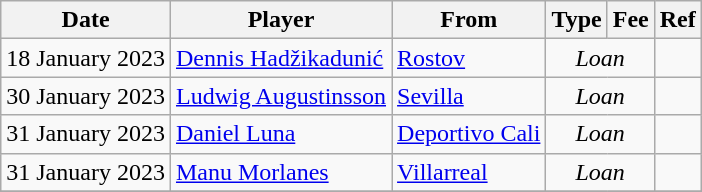<table class="wikitable">
<tr>
<th>Date</th>
<th>Player</th>
<th>From</th>
<th>Type</th>
<th>Fee</th>
<th>Ref</th>
</tr>
<tr>
<td>18 January 2023</td>
<td> <a href='#'>Dennis Hadžikadunić</a></td>
<td> <a href='#'>Rostov</a></td>
<td colspan=2 align=center><em>Loan</em></td>
<td align=center></td>
</tr>
<tr>
<td>30 January 2023</td>
<td> <a href='#'>Ludwig Augustinsson</a></td>
<td><a href='#'>Sevilla</a></td>
<td colspan=2 align=center><em>Loan</em></td>
<td align=center></td>
</tr>
<tr>
<td>31 January 2023</td>
<td> <a href='#'>Daniel Luna</a></td>
<td> <a href='#'>Deportivo Cali</a></td>
<td colspan=2 align=center><em>Loan</em></td>
<td align=center></td>
</tr>
<tr>
<td>31 January 2023</td>
<td> <a href='#'>Manu Morlanes</a></td>
<td><a href='#'>Villarreal</a></td>
<td colspan=2 align=center><em>Loan</em></td>
<td align=center></td>
</tr>
<tr>
</tr>
</table>
